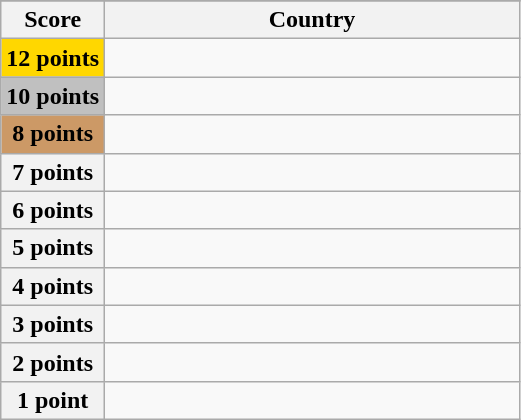<table class="wikitable">
<tr>
</tr>
<tr>
<th scope="col" width="20%">Score</th>
<th scope="col">Country</th>
</tr>
<tr>
<th scope="row" style="background:gold">12 points</th>
<td></td>
</tr>
<tr>
<th scope="row" style="background:silver">10 points</th>
<td></td>
</tr>
<tr>
<th scope="row" style="background:#CC9966">8 points</th>
<td></td>
</tr>
<tr>
<th scope="row">7 points</th>
<td></td>
</tr>
<tr>
<th scope="row">6 points</th>
<td></td>
</tr>
<tr>
<th scope="row">5 points</th>
<td></td>
</tr>
<tr>
<th scope="row">4 points</th>
<td></td>
</tr>
<tr>
<th scope="row">3 points</th>
<td></td>
</tr>
<tr>
<th scope="row">2 points</th>
<td></td>
</tr>
<tr>
<th scope="row">1 point</th>
<td></td>
</tr>
</table>
